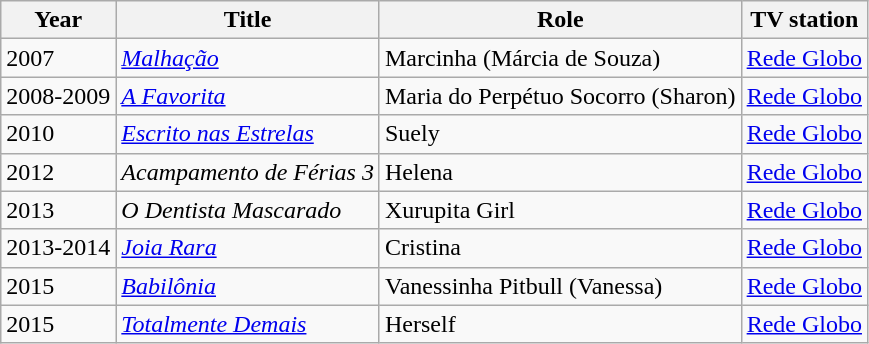<table class="wikitable">
<tr>
<th>Year</th>
<th>Title</th>
<th>Role</th>
<th>TV station</th>
</tr>
<tr>
<td>2007</td>
<td><em><a href='#'>Malhação</a></em></td>
<td>Marcinha (Márcia de Souza)</td>
<td><a href='#'>Rede Globo</a></td>
</tr>
<tr>
<td>2008-2009</td>
<td><em><a href='#'>A Favorita</a></em></td>
<td>Maria do Perpétuo Socorro (Sharon)</td>
<td><a href='#'>Rede Globo</a></td>
</tr>
<tr>
<td>2010</td>
<td><em><a href='#'>Escrito nas Estrelas</a></em></td>
<td>Suely</td>
<td><a href='#'>Rede Globo</a></td>
</tr>
<tr>
<td>2012</td>
<td><em>Acampamento de Férias 3</em></td>
<td>Helena</td>
<td><a href='#'>Rede Globo</a></td>
</tr>
<tr>
<td>2013</td>
<td><em>O Dentista Mascarado</em></td>
<td>Xurupita Girl</td>
<td><a href='#'>Rede Globo</a></td>
</tr>
<tr>
<td>2013-2014</td>
<td><em><a href='#'>Joia Rara</a></em></td>
<td>Cristina</td>
<td><a href='#'>Rede Globo</a></td>
</tr>
<tr>
<td>2015</td>
<td><em><a href='#'>Babilônia</a></em></td>
<td>Vanessinha Pitbull (Vanessa)</td>
<td><a href='#'>Rede Globo</a></td>
</tr>
<tr>
<td>2015</td>
<td><em><a href='#'>Totalmente Demais</a></em></td>
<td>Herself</td>
<td><a href='#'>Rede Globo</a></td>
</tr>
</table>
